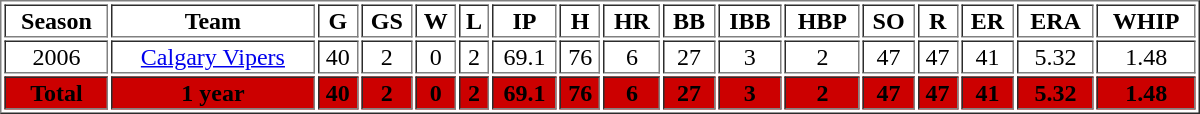<table border=1 width="800px">
<tr align=middle>
<th>Season</th>
<th>Team</th>
<th>G</th>
<th>GS</th>
<th>W</th>
<th>L</th>
<th>IP</th>
<th>H</th>
<th>HR</th>
<th>BB</th>
<th>IBB</th>
<th>HBP</th>
<th>SO</th>
<th>R</th>
<th>ER</th>
<th>ERA</th>
<th>WHIP</th>
</tr>
<tr align=middle>
<td>2006</td>
<td><a href='#'>Calgary Vipers</a></td>
<td>40</td>
<td>2</td>
<td>0</td>
<td>2</td>
<td>69.1</td>
<td>76</td>
<td>6</td>
<td>27</td>
<td>3</td>
<td>2</td>
<td>47</td>
<td>47</td>
<td>41</td>
<td>5.32</td>
<td>1.48</td>
</tr>
<tr align=middle style="color:black; background-color:#cc0000">
<th>Total</th>
<th>1 year</th>
<th>40</th>
<th>2</th>
<th>0</th>
<th>2</th>
<th>69.1</th>
<th>76</th>
<th>6</th>
<th>27</th>
<th>3</th>
<th>2</th>
<th>47</th>
<th>47</th>
<th>41</th>
<th>5.32</th>
<th>1.48</th>
</tr>
</table>
